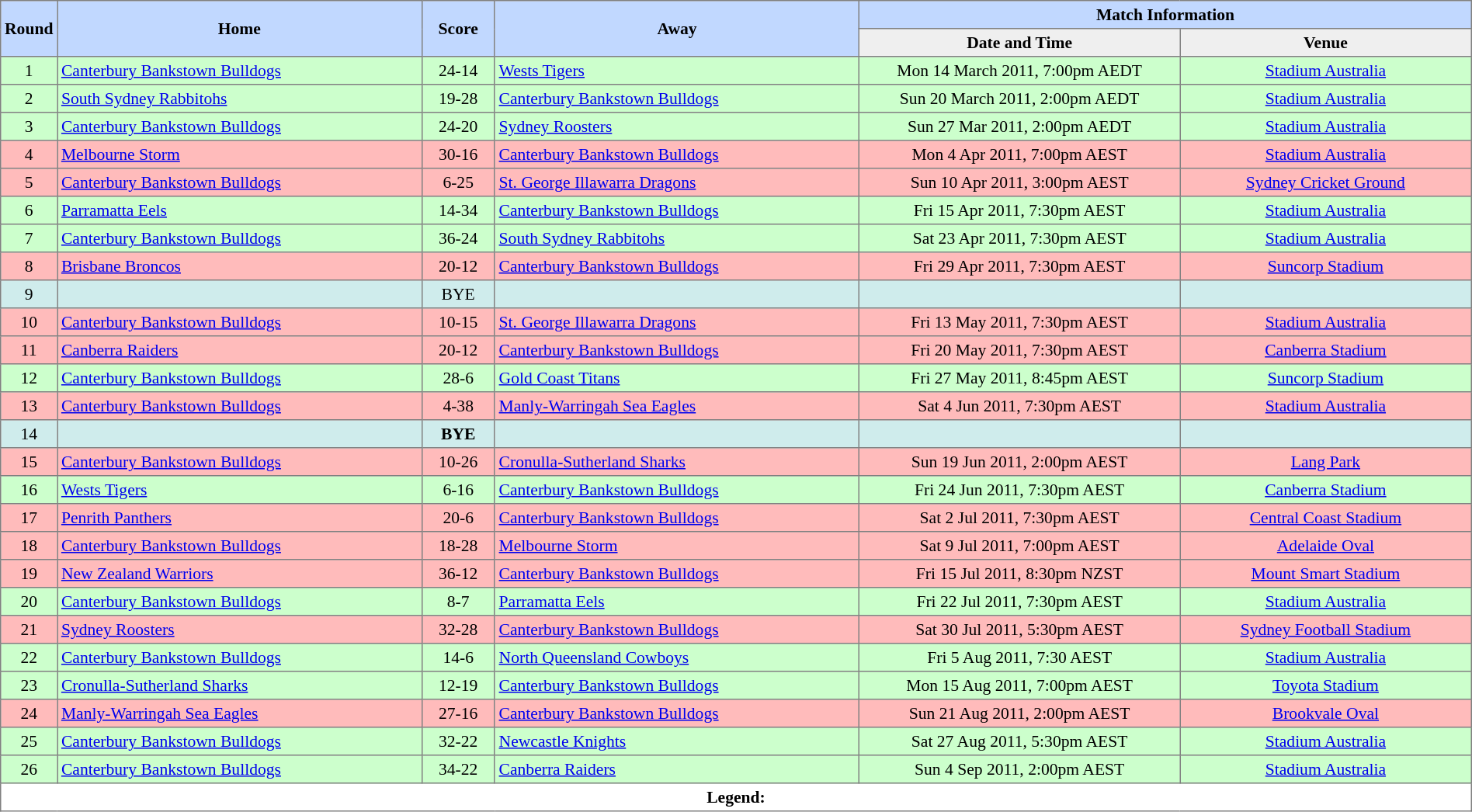<table border=1 style="border-collapse:collapse; font-size:90%; text-align:center;" cellpadding=3 cellspacing=0 width=100%>
<tr bgcolor=#C1D8FF>
<th rowspan=2 width=3%>Round</th>
<th rowspan=2 width=25%>Home</th>
<th rowspan=2 width=5%>Score</th>
<th rowspan=2 width=25%>Away</th>
<th colspan=6>Match Information</th>
</tr>
<tr bgcolor=#EFEFEF>
<th width=22%>Date and Time</th>
<th width=22%>Venue</th>
</tr>
<tr bgcolor=#CCFFCC>
<td>1</td>
<td align=left> <a href='#'>Canterbury Bankstown Bulldogs</a></td>
<td>24-14</td>
<td align=left> <a href='#'>Wests Tigers</a></td>
<td>Mon 14 March 2011, 7:00pm AEDT</td>
<td><a href='#'>Stadium Australia</a></td>
</tr>
<tr bgcolor=#CCFFCC>
<td>2</td>
<td align=left> <a href='#'>South Sydney Rabbitohs</a></td>
<td>19-28</td>
<td align=left> <a href='#'>Canterbury Bankstown Bulldogs</a></td>
<td>Sun 20 March 2011, 2:00pm AEDT</td>
<td><a href='#'>Stadium Australia</a></td>
</tr>
<tr bgcolor=#CCFFCC>
<td>3</td>
<td align=left> <a href='#'>Canterbury Bankstown Bulldogs</a></td>
<td>24-20</td>
<td align=left> <a href='#'>Sydney Roosters</a></td>
<td>Sun 27 Mar 2011, 2:00pm AEDT</td>
<td><a href='#'>Stadium Australia</a></td>
</tr>
<tr bgcolor=#FFBBBB>
<td>4</td>
<td align=left> <a href='#'>Melbourne Storm</a></td>
<td>30-16</td>
<td align=left> <a href='#'>Canterbury Bankstown Bulldogs</a></td>
<td>Mon 4 Apr 2011, 7:00pm AEST</td>
<td><a href='#'>Stadium Australia</a></td>
</tr>
<tr bgcolor=#FFBBBB>
<td>5</td>
<td align=left> <a href='#'>Canterbury Bankstown Bulldogs</a></td>
<td>6-25</td>
<td align=left> <a href='#'>St. George Illawarra Dragons</a></td>
<td>Sun 10 Apr 2011, 3:00pm AEST</td>
<td><a href='#'>Sydney Cricket Ground</a></td>
</tr>
<tr bgcolor=#CCFFCC>
<td>6</td>
<td align=left> <a href='#'>Parramatta Eels</a></td>
<td>14-34</td>
<td align=left> <a href='#'>Canterbury Bankstown Bulldogs</a></td>
<td>Fri 15 Apr 2011, 7:30pm AEST</td>
<td><a href='#'>Stadium Australia</a></td>
</tr>
<tr bgcolor=#CCFFCC>
<td>7</td>
<td align=left> <a href='#'>Canterbury Bankstown Bulldogs</a></td>
<td>36-24</td>
<td align=left> <a href='#'>South Sydney Rabbitohs</a></td>
<td>Sat 23 Apr 2011, 7:30pm AEST</td>
<td><a href='#'>Stadium Australia</a></td>
</tr>
<tr bgcolor=#FFBBBB>
<td>8</td>
<td align=left> <a href='#'>Brisbane Broncos</a></td>
<td>20-12</td>
<td align=left> <a href='#'>Canterbury Bankstown Bulldogs</a></td>
<td>Fri 29 Apr 2011, 7:30pm AEST</td>
<td><a href='#'>Suncorp Stadium</a></td>
</tr>
<tr bgcolor=#cfecec>
<td>9</td>
<td align=left></td>
<td>BYE</td>
<td align=left></td>
<td></td>
<td></td>
</tr>
<tr bgcolor=#FFBBBB>
<td>10</td>
<td align=left> <a href='#'>Canterbury Bankstown Bulldogs</a></td>
<td>10-15</td>
<td align=left> <a href='#'>St. George Illawarra Dragons</a></td>
<td>Fri 13 May 2011, 7:30pm AEST</td>
<td><a href='#'>Stadium Australia</a></td>
</tr>
<tr bgcolor=#FFBBBB>
<td>11</td>
<td align=left> <a href='#'>Canberra Raiders</a></td>
<td>20-12</td>
<td align=left> <a href='#'>Canterbury Bankstown Bulldogs</a></td>
<td>Fri 20 May 2011, 7:30pm AEST</td>
<td><a href='#'>Canberra Stadium</a></td>
</tr>
<tr bgcolor=#CCFFCC>
<td>12</td>
<td align=left> <a href='#'>Canterbury Bankstown Bulldogs</a></td>
<td>28-6</td>
<td align=left> <a href='#'>Gold Coast Titans</a></td>
<td>Fri 27 May 2011, 8:45pm AEST</td>
<td><a href='#'>Suncorp Stadium</a></td>
</tr>
<tr bgcolor=#FFBBBB>
<td>13</td>
<td align=left> <a href='#'>Canterbury Bankstown Bulldogs</a></td>
<td>4-38</td>
<td align=left> <a href='#'>Manly-Warringah Sea Eagles</a></td>
<td>Sat 4 Jun 2011, 7:30pm AEST</td>
<td><a href='#'>Stadium Australia</a></td>
</tr>
<tr bgcolor=#cfecec>
<td>14</td>
<td align=left></td>
<td><strong>BYE</strong></td>
<td align=left></td>
<td></td>
<td></td>
</tr>
<tr bgcolor=#FFBBBB>
<td>15</td>
<td align=left> <a href='#'>Canterbury Bankstown Bulldogs</a></td>
<td>10-26</td>
<td align=left> <a href='#'>Cronulla-Sutherland Sharks</a></td>
<td>Sun 19 Jun 2011, 2:00pm AEST</td>
<td><a href='#'>Lang Park</a></td>
</tr>
<tr bgcolor=#CCFFCC>
<td>16</td>
<td align=left> <a href='#'>Wests Tigers</a></td>
<td>6-16</td>
<td align=left> <a href='#'>Canterbury Bankstown Bulldogs</a></td>
<td>Fri 24 Jun 2011, 7:30pm AEST</td>
<td><a href='#'>Canberra Stadium</a></td>
</tr>
<tr bgcolor=#FFBBBB>
<td>17</td>
<td align=left> <a href='#'>Penrith Panthers</a></td>
<td>20-6</td>
<td align=left> <a href='#'>Canterbury Bankstown Bulldogs</a></td>
<td>Sat 2 Jul 2011, 7:30pm AEST</td>
<td><a href='#'>Central Coast Stadium</a></td>
</tr>
<tr bgcolor=#FFBBBB>
<td>18</td>
<td align=left> <a href='#'>Canterbury Bankstown Bulldogs</a></td>
<td>18-28</td>
<td align=left> <a href='#'>Melbourne Storm</a></td>
<td>Sat 9 Jul 2011, 7:00pm AEST</td>
<td><a href='#'>Adelaide Oval</a></td>
</tr>
<tr bgcolor=#FFBBBB>
<td>19</td>
<td align=left> <a href='#'>New Zealand Warriors</a></td>
<td>36-12</td>
<td align=left> <a href='#'>Canterbury Bankstown Bulldogs</a></td>
<td>Fri 15 Jul 2011, 8:30pm NZST</td>
<td><a href='#'>Mount Smart Stadium</a></td>
</tr>
<tr bgcolor=#CCFFCC>
<td>20</td>
<td align=left> <a href='#'>Canterbury Bankstown Bulldogs</a></td>
<td>8-7</td>
<td align=left> <a href='#'>Parramatta Eels</a></td>
<td>Fri 22 Jul 2011, 7:30pm AEST</td>
<td><a href='#'>Stadium Australia</a></td>
</tr>
<tr bgcolor=#FFBBBB>
<td>21</td>
<td align=left> <a href='#'>Sydney Roosters</a></td>
<td>32-28</td>
<td align=left> <a href='#'>Canterbury Bankstown Bulldogs</a></td>
<td>Sat 30 Jul 2011, 5:30pm AEST</td>
<td><a href='#'>Sydney Football Stadium</a></td>
</tr>
<tr bgcolor=#CCFFCC>
<td>22</td>
<td align=left> <a href='#'>Canterbury Bankstown Bulldogs</a></td>
<td>14-6</td>
<td align=left> <a href='#'>North Queensland Cowboys</a></td>
<td>Fri 5 Aug 2011, 7:30 AEST</td>
<td><a href='#'>Stadium Australia</a></td>
</tr>
<tr bgcolor=#CCFFCC>
<td>23</td>
<td align=left> <a href='#'>Cronulla-Sutherland Sharks</a></td>
<td>12-19</td>
<td align=left> <a href='#'>Canterbury Bankstown Bulldogs</a></td>
<td>Mon 15 Aug 2011, 7:00pm AEST</td>
<td><a href='#'>Toyota Stadium</a></td>
</tr>
<tr bgcolor=#FFBBBB>
<td>24</td>
<td align=left> <a href='#'>Manly-Warringah Sea Eagles</a></td>
<td>27-16</td>
<td align=left> <a href='#'>Canterbury Bankstown Bulldogs</a></td>
<td>Sun 21 Aug 2011, 2:00pm AEST</td>
<td><a href='#'>Brookvale Oval</a></td>
</tr>
<tr bgcolor=#CCFFCC>
<td>25</td>
<td align=left> <a href='#'>Canterbury Bankstown Bulldogs</a></td>
<td>32-22</td>
<td align=left> <a href='#'>Newcastle Knights</a></td>
<td>Sat 27 Aug 2011, 5:30pm AEST</td>
<td><a href='#'>Stadium Australia</a></td>
</tr>
<tr bgcolor=#CCFFCC>
<td>26</td>
<td align=left> <a href='#'>Canterbury Bankstown Bulldogs</a></td>
<td>34-22</td>
<td align=left> <a href='#'>Canberra Raiders</a></td>
<td>Sun 4 Sep 2011, 2:00pm AEST</td>
<td><a href='#'>Stadium Australia</a></td>
</tr>
<tr>
<th colspan="11"><strong>Legend</strong>:    </th>
</tr>
</table>
